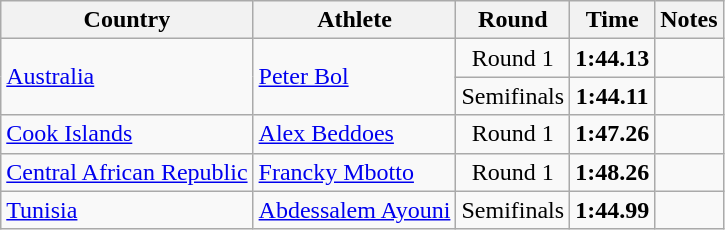<table class="wikitable sortable" style="text-align:center">
<tr>
<th>Country</th>
<th>Athlete</th>
<th>Round</th>
<th>Time</th>
<th>Notes</th>
</tr>
<tr>
<td rowspan=2 align=left><a href='#'>Australia</a></td>
<td rowspan=2 align=left><a href='#'>Peter Bol</a></td>
<td>Round 1</td>
<td><strong>1:44.13</strong></td>
<td></td>
</tr>
<tr>
<td>Semifinals</td>
<td><strong>1:44.11</strong></td>
<td></td>
</tr>
<tr>
<td align=left><a href='#'>Cook Islands</a></td>
<td align=left><a href='#'>Alex Beddoes</a></td>
<td>Round 1</td>
<td><strong>1:47.26</strong></td>
<td></td>
</tr>
<tr>
<td align=left><a href='#'>Central African Republic</a></td>
<td align=left><a href='#'>Francky Mbotto</a></td>
<td>Round 1</td>
<td><strong>1:48.26</strong></td>
<td></td>
</tr>
<tr>
<td align=left><a href='#'>Tunisia</a></td>
<td align=left><a href='#'>Abdessalem Ayouni</a></td>
<td>Semifinals</td>
<td><strong>1:44.99</strong></td>
<td></td>
</tr>
</table>
